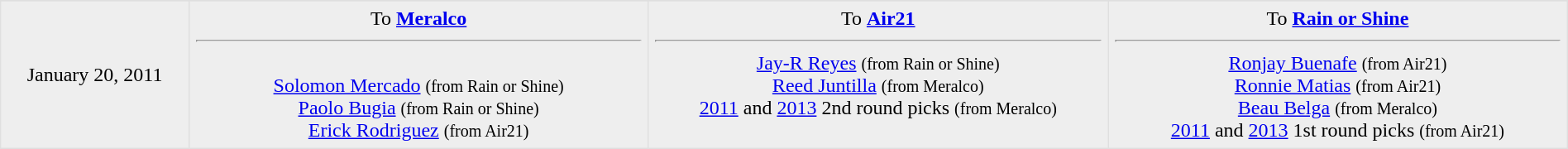<table border=1 style="border-collapse:collapse; text-align: center; width: 100%" bordercolor="#DFDFDF"  cellpadding="5">
<tr>
</tr>
<tr bgcolor="eeeeee">
<td style="width:12%">January 20, 2011</td>
<td style="width:29.3%" valign="top">To <strong><a href='#'>Meralco</a></strong><hr><br><a href='#'>Solomon Mercado</a> <small>(from Rain or Shine)</small> <br> <a href='#'>Paolo Bugia</a> <small>(from Rain or Shine)</small> <br> <a href='#'>Erick Rodriguez</a> <small>(from Air21)</small></td>
<td style="width:29.3%" valign="top">To <strong><a href='#'>Air21</a></strong><hr><a href='#'>Jay-R Reyes</a> <small>(from Rain or Shine)</small> <br><a href='#'>Reed Juntilla</a> <small>(from Meralco)</small><br><a href='#'>2011</a> and <a href='#'>2013</a> 2nd round picks <small>(from Meralco)</small></td>
<td style="width:29.3%" valign="top">To <strong><a href='#'>Rain or Shine</a></strong><hr><a href='#'>Ronjay Buenafe</a> <small>(from Air21)</small> <br> <a href='#'>Ronnie Matias</a> <small>(from Air21)</small><br> <a href='#'>Beau Belga</a> <small>(from Meralco)</small><br> <a href='#'>2011</a> and <a href='#'>2013</a> 1st round picks <small>(from Air21)</small></td>
</tr>
</table>
